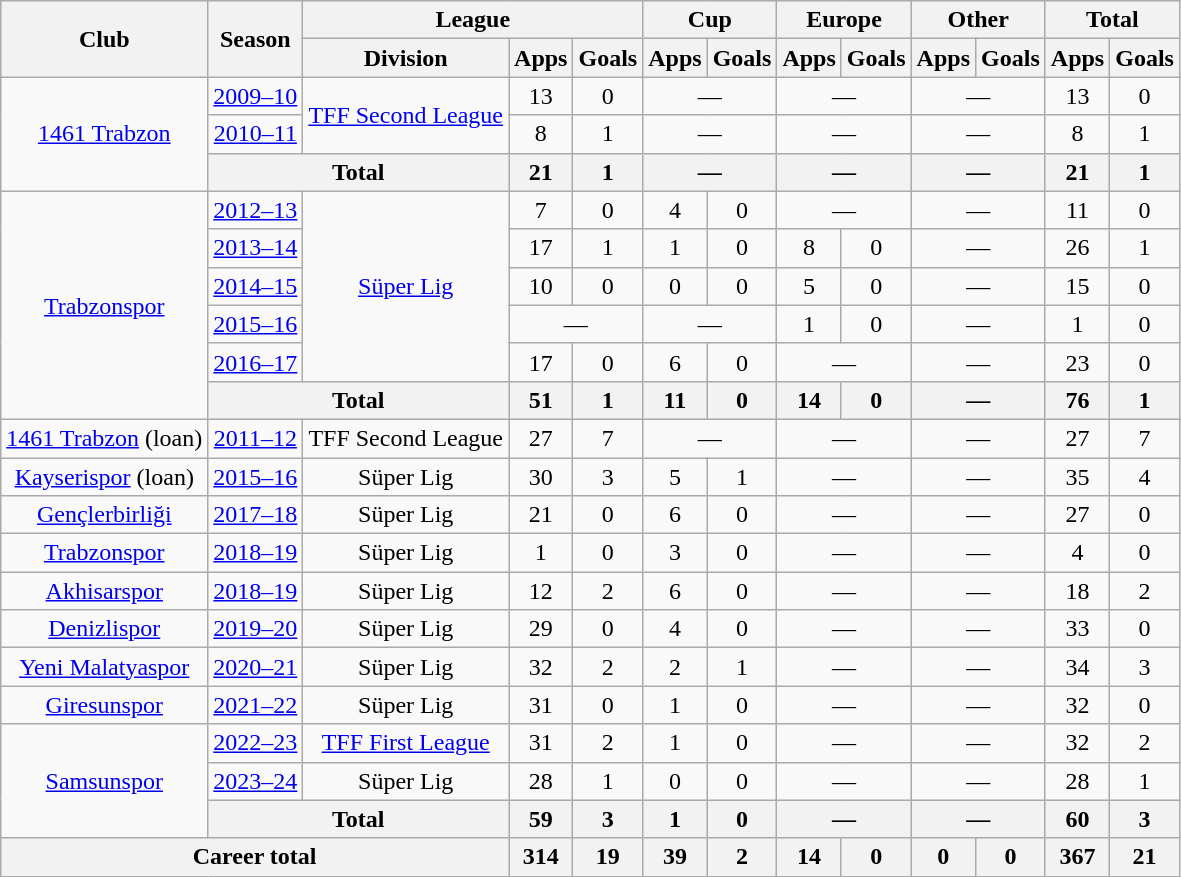<table class="wikitable" style="text-align: center">
<tr>
<th rowspan="2">Club</th>
<th rowspan="2">Season</th>
<th colspan="3">League</th>
<th colspan="2">Cup</th>
<th colspan="2">Europe</th>
<th colspan="2">Other</th>
<th colspan="2">Total</th>
</tr>
<tr>
<th>Division</th>
<th>Apps</th>
<th>Goals</th>
<th>Apps</th>
<th>Goals</th>
<th>Apps</th>
<th>Goals</th>
<th>Apps</th>
<th>Goals</th>
<th>Apps</th>
<th>Goals</th>
</tr>
<tr>
<td rowspan="3"><a href='#'>1461 Trabzon</a></td>
<td><a href='#'>2009–10</a></td>
<td rowspan="2"><a href='#'>TFF Second League</a></td>
<td>13</td>
<td>0</td>
<td colspan="2">—</td>
<td colspan="2">—</td>
<td colspan="2">—</td>
<td>13</td>
<td>0</td>
</tr>
<tr>
<td><a href='#'>2010–11</a></td>
<td>8</td>
<td>1</td>
<td colspan="2">—</td>
<td colspan="2">—</td>
<td colspan="2">—</td>
<td>8</td>
<td>1</td>
</tr>
<tr>
<th colspan="2">Total</th>
<th>21</th>
<th>1</th>
<th colspan="2">—</th>
<th colspan="2">—</th>
<th colspan="2">—</th>
<th>21</th>
<th>1</th>
</tr>
<tr>
<td rowspan="6"><a href='#'>Trabzonspor</a></td>
<td><a href='#'>2012–13</a></td>
<td rowspan="5"><a href='#'>Süper Lig</a></td>
<td>7</td>
<td>0</td>
<td>4</td>
<td>0</td>
<td colspan="2">—</td>
<td colspan="2">—</td>
<td>11</td>
<td>0</td>
</tr>
<tr>
<td><a href='#'>2013–14</a></td>
<td>17</td>
<td>1</td>
<td>1</td>
<td>0</td>
<td>8</td>
<td>0</td>
<td colspan="2">—</td>
<td>26</td>
<td>1</td>
</tr>
<tr>
<td><a href='#'>2014–15</a></td>
<td>10</td>
<td>0</td>
<td>0</td>
<td>0</td>
<td>5</td>
<td>0</td>
<td colspan="2">—</td>
<td>15</td>
<td>0</td>
</tr>
<tr>
<td><a href='#'>2015–16</a></td>
<td colspan="2">—</td>
<td colspan="2">—</td>
<td>1</td>
<td>0</td>
<td colspan="2">—</td>
<td>1</td>
<td>0</td>
</tr>
<tr>
<td><a href='#'>2016–17</a></td>
<td>17</td>
<td>0</td>
<td>6</td>
<td>0</td>
<td colspan="2">—</td>
<td colspan="2">—</td>
<td>23</td>
<td>0</td>
</tr>
<tr>
<th colspan="2">Total</th>
<th>51</th>
<th>1</th>
<th>11</th>
<th>0</th>
<th>14</th>
<th>0</th>
<th colspan="2">—</th>
<th>76</th>
<th>1</th>
</tr>
<tr>
<td><a href='#'>1461 Trabzon</a> (loan)</td>
<td><a href='#'>2011–12</a></td>
<td>TFF Second League</td>
<td>27</td>
<td>7</td>
<td colspan="2">—</td>
<td colspan="2">—</td>
<td colspan="2">—</td>
<td>27</td>
<td>7</td>
</tr>
<tr>
<td><a href='#'>Kayserispor</a> (loan)</td>
<td><a href='#'>2015–16</a></td>
<td>Süper Lig</td>
<td>30</td>
<td>3</td>
<td>5</td>
<td>1</td>
<td colspan="2">—</td>
<td colspan="2">—</td>
<td>35</td>
<td>4</td>
</tr>
<tr>
<td><a href='#'>Gençlerbirliği</a></td>
<td><a href='#'>2017–18</a></td>
<td>Süper Lig</td>
<td>21</td>
<td>0</td>
<td>6</td>
<td>0</td>
<td colspan="2">—</td>
<td colspan="2">—</td>
<td>27</td>
<td>0</td>
</tr>
<tr>
<td><a href='#'>Trabzonspor</a></td>
<td><a href='#'>2018–19</a></td>
<td>Süper Lig</td>
<td>1</td>
<td>0</td>
<td>3</td>
<td>0</td>
<td colspan="2">—</td>
<td colspan="2">—</td>
<td>4</td>
<td>0</td>
</tr>
<tr>
<td><a href='#'>Akhisarspor</a></td>
<td><a href='#'>2018–19</a></td>
<td>Süper Lig</td>
<td>12</td>
<td>2</td>
<td>6</td>
<td>0</td>
<td colspan="2">—</td>
<td colspan="2">—</td>
<td>18</td>
<td>2</td>
</tr>
<tr>
<td><a href='#'>Denizlispor</a></td>
<td><a href='#'>2019–20</a></td>
<td>Süper Lig</td>
<td>29</td>
<td>0</td>
<td>4</td>
<td>0</td>
<td colspan="2">—</td>
<td colspan="2">—</td>
<td>33</td>
<td>0</td>
</tr>
<tr>
<td><a href='#'>Yeni Malatyaspor</a></td>
<td><a href='#'>2020–21</a></td>
<td>Süper Lig</td>
<td>32</td>
<td>2</td>
<td>2</td>
<td>1</td>
<td colspan="2">—</td>
<td colspan="2">—</td>
<td>34</td>
<td>3</td>
</tr>
<tr>
<td><a href='#'>Giresunspor</a></td>
<td><a href='#'>2021–22</a></td>
<td>Süper Lig</td>
<td>31</td>
<td>0</td>
<td>1</td>
<td>0</td>
<td colspan="2">—</td>
<td colspan="2">—</td>
<td>32</td>
<td>0</td>
</tr>
<tr>
<td rowspan="3"><a href='#'>Samsunspor</a></td>
<td><a href='#'>2022–23</a></td>
<td><a href='#'>TFF First League</a></td>
<td>31</td>
<td>2</td>
<td>1</td>
<td>0</td>
<td colspan="2">—</td>
<td colspan="2">—</td>
<td>32</td>
<td>2</td>
</tr>
<tr>
<td><a href='#'>2023–24</a></td>
<td>Süper Lig</td>
<td>28</td>
<td>1</td>
<td>0</td>
<td>0</td>
<td colspan="2">—</td>
<td colspan="2">—</td>
<td>28</td>
<td>1</td>
</tr>
<tr>
<th colspan="2">Total</th>
<th>59</th>
<th>3</th>
<th>1</th>
<th>0</th>
<th colspan="2">—</th>
<th colspan="2">—</th>
<th>60</th>
<th>3</th>
</tr>
<tr>
<th colspan="3">Career total</th>
<th>314</th>
<th>19</th>
<th>39</th>
<th>2</th>
<th>14</th>
<th>0</th>
<th>0</th>
<th>0</th>
<th>367</th>
<th>21</th>
</tr>
</table>
